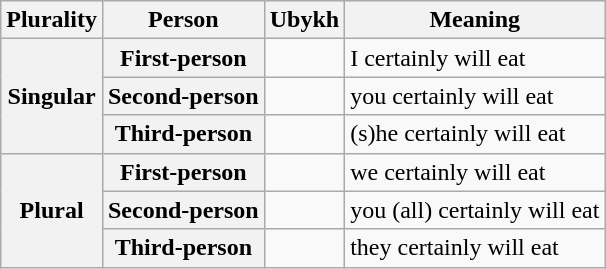<table class="wikitable">
<tr>
<th>Plurality</th>
<th>Person</th>
<th>Ubykh</th>
<th>Meaning</th>
</tr>
<tr>
<th rowspan="3">Singular</th>
<th>First-person</th>
<td></td>
<td>I certainly will eat</td>
</tr>
<tr>
<th>Second-person</th>
<td></td>
<td>you certainly will eat</td>
</tr>
<tr>
<th>Third-person</th>
<td></td>
<td>(s)he certainly will eat</td>
</tr>
<tr>
<th rowspan="3">Plural</th>
<th>First-person</th>
<td></td>
<td>we certainly will eat</td>
</tr>
<tr>
<th>Second-person</th>
<td></td>
<td>you (all) certainly will eat</td>
</tr>
<tr>
<th>Third-person</th>
<td></td>
<td>they certainly will eat</td>
</tr>
</table>
